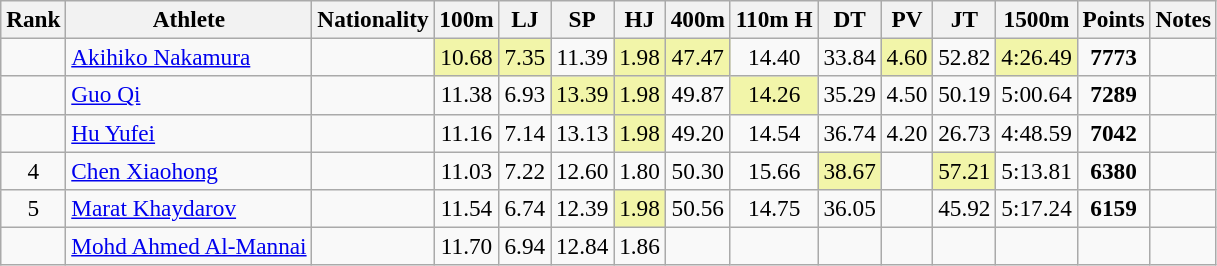<table class="wikitable sortable" style=" text-align:center; font-size:97%;">
<tr>
<th>Rank</th>
<th>Athlete</th>
<th>Nationality</th>
<th>100m</th>
<th>LJ</th>
<th>SP</th>
<th>HJ</th>
<th>400m</th>
<th>110m H</th>
<th>DT</th>
<th>PV</th>
<th>JT</th>
<th>1500m</th>
<th>Points</th>
<th>Notes</th>
</tr>
<tr>
<td></td>
<td align=left><a href='#'>Akihiko Nakamura</a></td>
<td align=left></td>
<td bgcolor=#F2F5A9>10.68</td>
<td bgcolor=#F2F5A9>7.35</td>
<td>11.39</td>
<td bgcolor=#F2F5A9>1.98</td>
<td bgcolor=#F2F5A9>47.47</td>
<td>14.40</td>
<td>33.84</td>
<td bgcolor=#F2F5A9>4.60</td>
<td>52.82</td>
<td bgcolor=#F2F5A9>4:26.49</td>
<td><strong>7773</strong></td>
<td></td>
</tr>
<tr>
<td></td>
<td align=left><a href='#'>Guo Qi</a></td>
<td align=left></td>
<td>11.38</td>
<td>6.93</td>
<td bgcolor=#F2F5A9>13.39</td>
<td bgcolor=#F2F5A9>1.98</td>
<td>49.87</td>
<td bgcolor=#F2F5A9>14.26</td>
<td>35.29</td>
<td>4.50</td>
<td>50.19</td>
<td>5:00.64</td>
<td><strong>7289</strong></td>
<td></td>
</tr>
<tr>
<td></td>
<td align=left><a href='#'>Hu Yufei</a></td>
<td align=left></td>
<td>11.16</td>
<td>7.14</td>
<td>13.13</td>
<td bgcolor=#F2F5A9>1.98</td>
<td>49.20</td>
<td>14.54</td>
<td>36.74</td>
<td>4.20</td>
<td>26.73</td>
<td>4:48.59</td>
<td><strong>7042</strong></td>
<td></td>
</tr>
<tr>
<td>4</td>
<td align=left><a href='#'>Chen Xiaohong</a></td>
<td align=left></td>
<td>11.03</td>
<td>7.22</td>
<td>12.60</td>
<td>1.80</td>
<td>50.30</td>
<td>15.66</td>
<td bgcolor=#F2F5A9>38.67</td>
<td></td>
<td bgcolor=#F2F5A9>57.21</td>
<td>5:13.81</td>
<td><strong>6380</strong></td>
<td></td>
</tr>
<tr>
<td>5</td>
<td align=left><a href='#'>Marat Khaydarov</a></td>
<td align=left></td>
<td>11.54</td>
<td>6.74</td>
<td>12.39</td>
<td bgcolor=#F2F5A9>1.98</td>
<td>50.56</td>
<td>14.75</td>
<td>36.05</td>
<td></td>
<td>45.92</td>
<td>5:17.24</td>
<td><strong>6159</strong></td>
<td></td>
</tr>
<tr>
<td></td>
<td align=left><a href='#'>Mohd Ahmed Al-Mannai</a></td>
<td align=left></td>
<td>11.70</td>
<td>6.94</td>
<td>12.84</td>
<td>1.86</td>
<td></td>
<td></td>
<td></td>
<td></td>
<td></td>
<td></td>
<td><strong></strong></td>
<td></td>
</tr>
</table>
